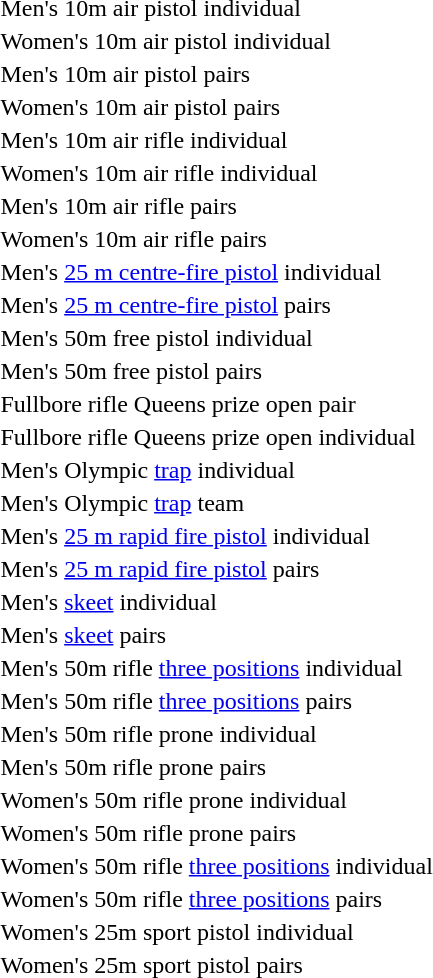<table>
<tr>
<td>Men's 10m air pistol individual</td>
<td></td>
<td></td>
<td></td>
</tr>
<tr>
<td>Women's 10m air pistol individual</td>
<td></td>
<td></td>
<td></td>
</tr>
<tr>
<td>Men's 10m air pistol pairs</td>
<td></td>
<td></td>
<td></td>
</tr>
<tr>
<td>Women's 10m air pistol pairs</td>
<td></td>
<td></td>
<td></td>
</tr>
<tr>
<td>Men's 10m air rifle individual</td>
<td></td>
<td></td>
<td></td>
</tr>
<tr>
<td>Women's 10m air rifle individual</td>
<td></td>
<td></td>
<td></td>
</tr>
<tr>
<td>Men's 10m air rifle pairs</td>
<td></td>
<td></td>
<td></td>
</tr>
<tr>
<td>Women's 10m air rifle pairs</td>
<td></td>
<td></td>
<td></td>
</tr>
<tr>
<td>Men's <a href='#'>25 m centre-fire pistol</a> individual</td>
<td></td>
<td></td>
<td></td>
</tr>
<tr>
<td>Men's <a href='#'>25 m centre-fire pistol</a> pairs</td>
<td></td>
<td></td>
<td></td>
</tr>
<tr>
<td>Men's 50m free pistol individual</td>
<td></td>
<td></td>
<td></td>
</tr>
<tr>
<td>Men's 50m free pistol pairs</td>
<td></td>
<td></td>
<td></td>
</tr>
<tr>
<td>Fullbore rifle Queens prize open pair</td>
<td></td>
<td></td>
<td></td>
</tr>
<tr>
<td>Fullbore rifle Queens prize open individual</td>
<td></td>
<td></td>
<td></td>
</tr>
<tr>
<td>Men's Olympic <a href='#'>trap</a> individual</td>
<td></td>
<td></td>
<td></td>
</tr>
<tr>
<td>Men's Olympic <a href='#'>trap</a> team</td>
<td></td>
<td></td>
<td></td>
</tr>
<tr>
<td>Men's <a href='#'>25 m rapid fire pistol</a> individual</td>
<td></td>
<td></td>
<td></td>
</tr>
<tr>
<td>Men's <a href='#'>25 m rapid fire pistol</a> pairs</td>
<td></td>
<td></td>
<td></td>
</tr>
<tr>
<td>Men's <a href='#'>skeet</a> individual</td>
<td></td>
<td></td>
<td></td>
</tr>
<tr>
<td>Men's <a href='#'>skeet</a> pairs</td>
<td></td>
<td></td>
<td></td>
</tr>
<tr>
<td>Men's 50m rifle <a href='#'>three positions</a> individual</td>
<td></td>
<td></td>
<td></td>
</tr>
<tr>
<td>Men's 50m rifle <a href='#'>three positions</a> pairs</td>
<td></td>
<td></td>
<td></td>
</tr>
<tr>
<td>Men's 50m rifle prone individual</td>
<td></td>
<td></td>
<td></td>
</tr>
<tr>
<td>Men's 50m rifle prone pairs</td>
<td></td>
<td></td>
<td></td>
</tr>
<tr>
<td>Women's 50m rifle prone individual</td>
<td></td>
<td></td>
<td></td>
</tr>
<tr>
<td>Women's 50m rifle prone pairs</td>
<td></td>
<td></td>
<td></td>
</tr>
<tr>
<td>Women's 50m rifle <a href='#'>three positions</a> individual</td>
<td></td>
<td></td>
<td></td>
</tr>
<tr>
<td>Women's 50m rifle <a href='#'>three positions</a> pairs</td>
<td></td>
<td></td>
<td></td>
</tr>
<tr>
<td>Women's 25m sport pistol individual</td>
<td></td>
<td></td>
<td></td>
</tr>
<tr>
<td>Women's 25m sport pistol pairs</td>
<td></td>
<td></td>
<td></td>
</tr>
</table>
